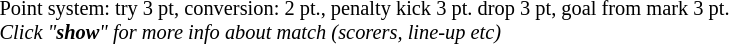<table width=100%>
<tr>
<td align=left width=60% style="font-size: 85%">Point system: try 3 pt, conversion: 2 pt., penalty kick 3 pt. drop 3 pt, goal from mark 3 pt. <br><em>Click "<strong>show</strong>" for more info about match (scorers, line-up etc)</em></td>
</tr>
</table>
